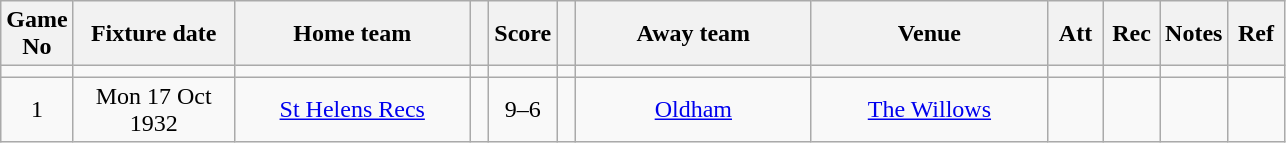<table class="wikitable" style="text-align:center;">
<tr>
<th width=20 abbr="No">Game No</th>
<th width=100 abbr="Date">Fixture date</th>
<th width=150 abbr="Home team">Home team</th>
<th width=5 abbr="space"></th>
<th width=20 abbr="Score">Score</th>
<th width=5 abbr="space"></th>
<th width=150 abbr="Away team">Away team</th>
<th width=150 abbr="Venue">Venue</th>
<th width=30 abbr="Att">Att</th>
<th width=30 abbr="Rec">Rec</th>
<th width=20 abbr="Notes">Notes</th>
<th width=30 abbr="Ref">Ref</th>
</tr>
<tr>
<td></td>
<td></td>
<td></td>
<td></td>
<td></td>
<td></td>
<td></td>
<td></td>
<td></td>
<td></td>
<td></td>
</tr>
<tr>
<td>1</td>
<td>Mon 17 Oct 1932</td>
<td><a href='#'>St Helens Recs</a></td>
<td></td>
<td>9–6</td>
<td></td>
<td><a href='#'>Oldham</a></td>
<td><a href='#'>The Willows</a></td>
<td></td>
<td></td>
<td></td>
<td></td>
</tr>
</table>
